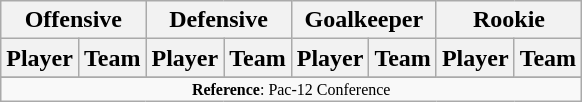<table class="wikitable">
<tr>
<th colspan="2">Offensive</th>
<th colspan="2">Defensive</th>
<th colspan="2">Goalkeeper</th>
<th colspan="2">Rookie</th>
</tr>
<tr>
<th>Player</th>
<th>Team</th>
<th>Player</th>
<th>Team</th>
<th>Player</th>
<th>Team</th>
<th>Player</th>
<th>Team</th>
</tr>
<tr>
</tr>
<tr>
<td colspan="12"  style="font-size:8pt; text-align:center;"><strong>Reference</strong>: Pac-12 Conference</td>
</tr>
</table>
